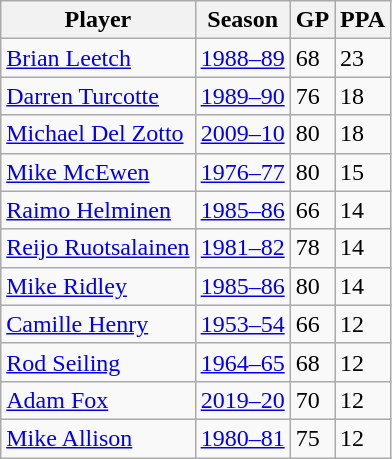<table class="wikitable">
<tr>
<th>Player</th>
<th>Season</th>
<th>GP</th>
<th>PPA</th>
</tr>
<tr>
<td><a href='#'>Brian Leetch</a></td>
<td><a href='#'>1988–89</a></td>
<td>68</td>
<td>23</td>
</tr>
<tr>
<td><a href='#'>Darren Turcotte</a></td>
<td><a href='#'>1989–90</a></td>
<td>76</td>
<td>18</td>
</tr>
<tr>
<td><a href='#'>Michael Del Zotto</a></td>
<td><a href='#'>2009–10</a></td>
<td>80</td>
<td>18</td>
</tr>
<tr>
<td><a href='#'>Mike McEwen</a></td>
<td><a href='#'>1976–77</a></td>
<td>80</td>
<td>15</td>
</tr>
<tr>
<td><a href='#'>Raimo Helminen</a></td>
<td><a href='#'>1985–86</a></td>
<td>66</td>
<td>14</td>
</tr>
<tr>
<td><a href='#'>Reijo Ruotsalainen</a></td>
<td><a href='#'>1981–82</a></td>
<td>78</td>
<td>14</td>
</tr>
<tr>
<td><a href='#'>Mike Ridley</a></td>
<td><a href='#'>1985–86</a></td>
<td>80</td>
<td>14</td>
</tr>
<tr>
<td><a href='#'>Camille Henry</a></td>
<td><a href='#'>1953–54</a></td>
<td>66</td>
<td>12</td>
</tr>
<tr>
<td><a href='#'>Rod Seiling</a></td>
<td><a href='#'>1964–65</a></td>
<td>68</td>
<td>12</td>
</tr>
<tr>
<td><a href='#'>Adam Fox</a></td>
<td><a href='#'>2019–20</a></td>
<td>70</td>
<td>12</td>
</tr>
<tr>
<td><a href='#'>Mike Allison</a></td>
<td><a href='#'>1980–81</a></td>
<td>75</td>
<td>12</td>
</tr>
</table>
